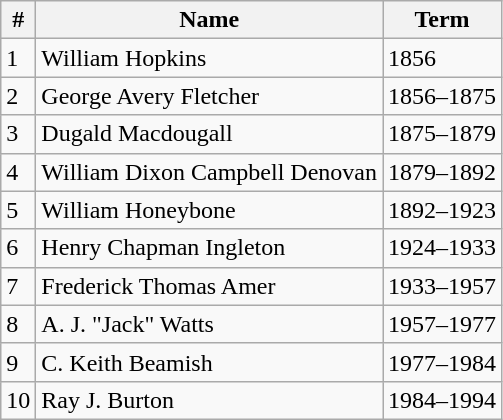<table class="wikitable">
<tr>
<th>#</th>
<th>Name</th>
<th>Term</th>
</tr>
<tr>
<td>1</td>
<td>William Hopkins</td>
<td>1856</td>
</tr>
<tr>
<td>2</td>
<td>George Avery Fletcher</td>
<td>1856–1875</td>
</tr>
<tr>
<td>3</td>
<td>Dugald Macdougall</td>
<td>1875–1879</td>
</tr>
<tr>
<td>4</td>
<td>William Dixon Campbell Denovan</td>
<td>1879–1892</td>
</tr>
<tr>
<td>5</td>
<td>William Honeybone</td>
<td>1892–1923</td>
</tr>
<tr>
<td>6</td>
<td>Henry Chapman Ingleton</td>
<td>1924–1933</td>
</tr>
<tr>
<td>7</td>
<td>Frederick Thomas Amer</td>
<td>1933–1957</td>
</tr>
<tr>
<td>8</td>
<td>A. J. "Jack" Watts</td>
<td>1957–1977</td>
</tr>
<tr>
<td>9</td>
<td>C. Keith Beamish</td>
<td>1977–1984</td>
</tr>
<tr>
<td>10</td>
<td>Ray J. Burton</td>
<td>1984–1994</td>
</tr>
</table>
